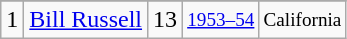<table class="wikitable">
<tr>
</tr>
<tr>
<td>1</td>
<td><a href='#'>Bill Russell</a></td>
<td>13</td>
<td style="font-size:80%;"><a href='#'>1953–54</a></td>
<td style="font-size:80%;">California</td>
</tr>
</table>
